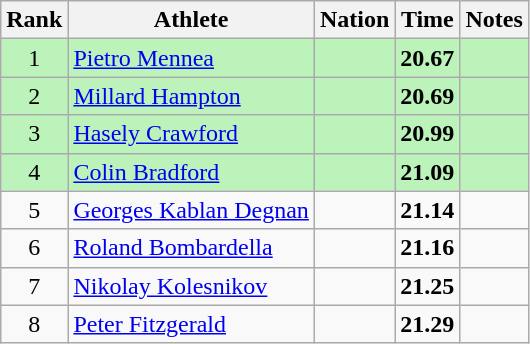<table class="wikitable sortable" style="text-align:center">
<tr>
<th>Rank</th>
<th>Athlete</th>
<th>Nation</th>
<th>Time</th>
<th>Notes</th>
</tr>
<tr style="background:#bbf3bb;">
<td>1</td>
<td align=left><a href='#'>Pietro Mennea</a></td>
<td align=left></td>
<td><strong>20.67</strong></td>
<td></td>
</tr>
<tr style="background:#bbf3bb;">
<td>2</td>
<td align=left><a href='#'>Millard Hampton</a></td>
<td align=left></td>
<td><strong>20.69</strong></td>
<td></td>
</tr>
<tr style="background:#bbf3bb;">
<td>3</td>
<td align=left><a href='#'>Hasely Crawford</a></td>
<td align=left></td>
<td><strong>20.99</strong></td>
<td></td>
</tr>
<tr style="background:#bbf3bb;">
<td>4</td>
<td align=left><a href='#'>Colin Bradford</a></td>
<td align=left></td>
<td><strong>21.09</strong></td>
<td></td>
</tr>
<tr>
<td>5</td>
<td align=left><a href='#'>Georges Kablan Degnan</a></td>
<td align=left></td>
<td><strong>21.14</strong></td>
<td></td>
</tr>
<tr>
<td>6</td>
<td align=left><a href='#'>Roland Bombardella</a></td>
<td align=left></td>
<td><strong>21.16</strong></td>
<td></td>
</tr>
<tr>
<td>7</td>
<td align=left><a href='#'>Nikolay Kolesnikov</a></td>
<td align=left></td>
<td><strong>21.25</strong></td>
<td></td>
</tr>
<tr>
<td>8</td>
<td align=left><a href='#'>Peter Fitzgerald</a></td>
<td align=left></td>
<td><strong>21.29</strong></td>
<td></td>
</tr>
</table>
